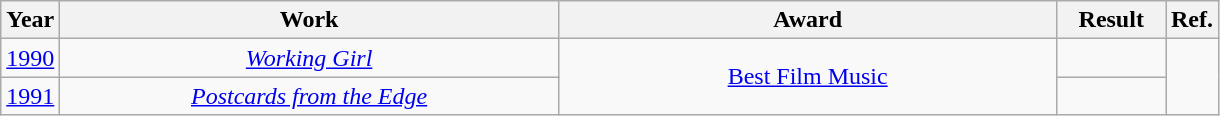<table class="wikitable">
<tr>
<th style="width:25px;">Year</th>
<th style="width:325px;">Work</th>
<th style="width:325px;">Award</th>
<th width="65">Result</th>
<th width="20">Ref.</th>
</tr>
<tr>
<td align="center"><a href='#'>1990</a></td>
<td align="center"><em><a href='#'>Working Girl</a></em></td>
<td align="center" rowspan="2"><a href='#'>Best Film Music</a></td>
<td></td>
<td align="center" rowspan="2"></td>
</tr>
<tr>
<td align="center"><a href='#'>1991</a></td>
<td align="center"><em><a href='#'>Postcards from the Edge</a></em></td>
<td></td>
</tr>
</table>
